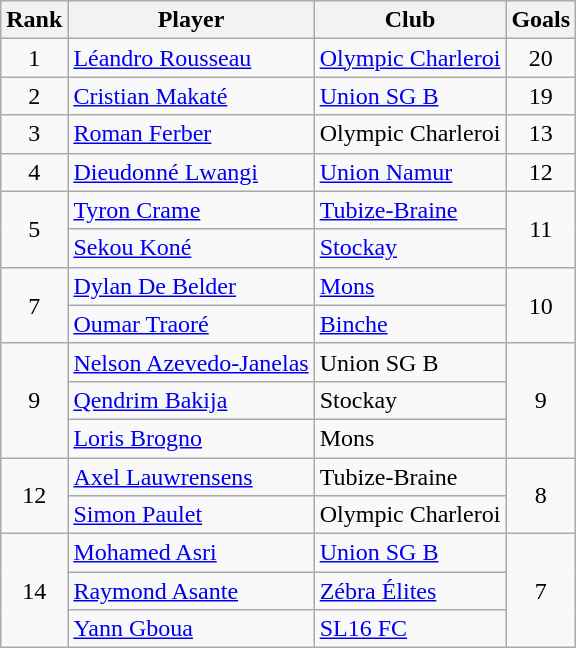<table class="wikitable" style="text-align:center">
<tr>
<th>Rank</th>
<th>Player</th>
<th>Club</th>
<th>Goals</th>
</tr>
<tr>
<td rowspan=1>1</td>
<td align="left"> <a href='#'>Léandro Rousseau</a></td>
<td align="left"><a href='#'>Olympic Charleroi</a></td>
<td rowspan=1>20</td>
</tr>
<tr>
<td rowspan=1>2</td>
<td align="left"> <a href='#'>Cristian Makaté</a></td>
<td align="left"><a href='#'>Union SG B</a></td>
<td rowspan=1>19</td>
</tr>
<tr>
<td rowspan=1>3</td>
<td align="left"> <a href='#'>Roman Ferber</a></td>
<td align="left">Olympic Charleroi</td>
<td rowspan=1>13</td>
</tr>
<tr>
<td rowspan=1>4</td>
<td align="left"> <a href='#'>Dieudonné Lwangi</a></td>
<td align="left"><a href='#'>Union Namur</a></td>
<td rowspan=1>12</td>
</tr>
<tr>
<td rowspan=2>5</td>
<td align="left"> <a href='#'>Tyron Crame</a></td>
<td align="left"><a href='#'>Tubize-Braine</a></td>
<td rowspan=2>11</td>
</tr>
<tr>
<td align="left"> <a href='#'>Sekou Koné</a></td>
<td align="left"><a href='#'>Stockay</a></td>
</tr>
<tr>
<td rowspan=2>7</td>
<td align="left"> <a href='#'>Dylan De Belder</a></td>
<td align="left"><a href='#'>Mons</a></td>
<td rowspan=2>10</td>
</tr>
<tr>
<td align="left"> <a href='#'>Oumar Traoré</a></td>
<td align="left"><a href='#'>Binche</a></td>
</tr>
<tr>
<td rowspan=3>9</td>
<td align="left"> <a href='#'>Nelson Azevedo-Janelas</a></td>
<td align="left">Union SG B</td>
<td rowspan=3>9</td>
</tr>
<tr>
<td align="left"> <a href='#'>Qendrim Bakija</a></td>
<td align="left">Stockay</td>
</tr>
<tr>
<td align="left"> <a href='#'>Loris Brogno</a></td>
<td align="left">Mons</td>
</tr>
<tr>
<td rowspan=2>12</td>
<td align="left"> <a href='#'>Axel Lauwrensens</a></td>
<td align="left">Tubize-Braine</td>
<td rowspan=2>8</td>
</tr>
<tr>
<td align="left"> <a href='#'>Simon Paulet</a></td>
<td align="left">Olympic Charleroi</td>
</tr>
<tr>
<td rowspan=3>14</td>
<td align="left"> <a href='#'>Mohamed Asri</a></td>
<td align="left"><a href='#'>Union SG B</a></td>
<td rowspan=3>7</td>
</tr>
<tr>
<td align="left"> <a href='#'>Raymond Asante</a></td>
<td align="left"><a href='#'>Zébra Élites</a></td>
</tr>
<tr>
<td align="left"> <a href='#'>Yann Gboua</a></td>
<td align="left"><a href='#'>SL16 FC</a></td>
</tr>
</table>
